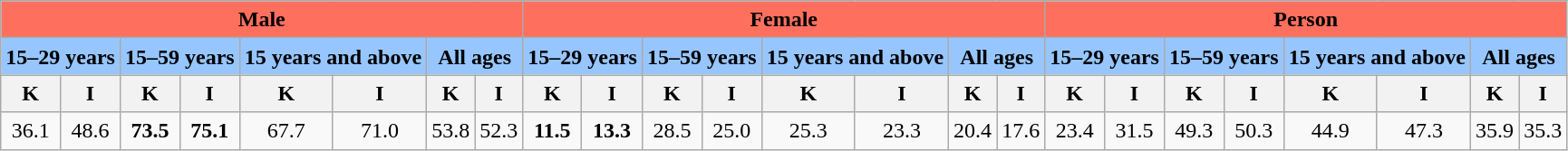<table class="wikitable sortable" style="line-height:20px;text-align:center;">
<tr>
<td colspan="8" bgcolor="#FE6F5E"><span><strong>Male</strong></span></td>
<td colspan="8" bgcolor="#FE6F5E"><span><strong>Female</strong></span></td>
<td colspan="8" bgcolor="#FE6F5E"><span><strong>Person</strong></span></td>
</tr>
<tr>
<td colspan="2" bgcolor="#97BC62FF"><span><strong>15–29 years</strong></span></td>
<td colspan="2" bgcolor="#97BC62FF"><span><strong>15–59 years</strong></span></td>
<td colspan="2" bgcolor="#97BC62FF"><span><strong>15 years and above</strong></span></td>
<td colspan="2" bgcolor="#97BC62FF"><span><strong>All ages</strong></span></td>
<td colspan="2" bgcolor="#97BC62FF"><span><strong>15–29 years</strong></span></td>
<td colspan="2" bgcolor="#97BC62FF"><span><strong>15–59 years</strong></span></td>
<td colspan="2" bgcolor="#97BC62FF"><span><strong>15 years and above</strong></span></td>
<td colspan="2" bgcolor="#97BC62FF"><span><strong>All ages</strong></span></td>
<td colspan="2" bgcolor="#97BC62FF"><span><strong>15–29 years</strong></span></td>
<td colspan="2" bgcolor="#97BC62FF"><span><strong>15–59 years</strong></span></td>
<td colspan="2" bgcolor="#97BC62FF"><span><strong>15 years and above</strong></span></td>
<td colspan="2" bgcolor="#97BC62FF"><span><strong>All ages</strong></span></td>
</tr>
<tr>
<th>K</th>
<th>I</th>
<th>K</th>
<th>I</th>
<th>K</th>
<th>I</th>
<th>K</th>
<th>I</th>
<th>K</th>
<th>I</th>
<th>K</th>
<th>I</th>
<th>K</th>
<th>I</th>
<th>K</th>
<th>I</th>
<th>K</th>
<th>I</th>
<th>K</th>
<th>I</th>
<th>K</th>
<th>I</th>
<th>K</th>
<th>I</th>
</tr>
<tr>
<td>36.1</td>
<td>48.6</td>
<td><strong>73.5</strong></td>
<td><strong>75.1</strong></td>
<td>67.7</td>
<td>71.0</td>
<td>53.8</td>
<td>52.3</td>
<td><strong>11.5</strong></td>
<td><strong>13.3</strong></td>
<td>28.5</td>
<td>25.0</td>
<td>25.3</td>
<td>23.3</td>
<td>20.4</td>
<td>17.6</td>
<td>23.4</td>
<td>31.5</td>
<td>49.3</td>
<td>50.3</td>
<td>44.9</td>
<td>47.3</td>
<td>35.9</td>
<td>35.3</td>
</tr>
</table>
